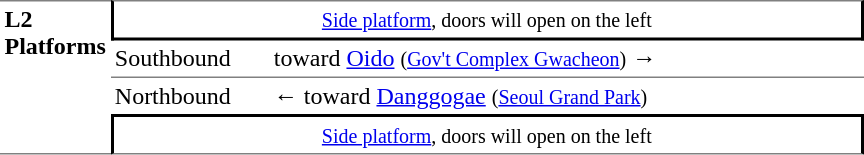<table table border=0 cellspacing=0 cellpadding=3>
<tr>
<td style="border-top:solid 1px gray;border-bottom:solid 1px gray;" width=50 rowspan=10 valign=top><strong>L2<br>Platforms</strong></td>
<td style="border-top:solid 1px gray;border-right:solid 2px black;border-left:solid 2px black;border-bottom:solid 2px black;text-align:center;" colspan=2><small><a href='#'>Side platform</a>, doors will open on the left</small></td>
</tr>
<tr>
<td>Southbound</td>
<td>  toward <a href='#'>Oido</a> <small>(<a href='#'>Gov't Complex Gwacheon</a>)</small> →</td>
</tr>
<tr>
<td style="border-bottom:solid 0px gray;border-top:solid 1px gray;" width=100>Northbound</td>
<td style="border-bottom:solid 0px gray;border-top:solid 1px gray;" width=390>←  toward <a href='#'>Danggogae</a> <small>(<a href='#'>Seoul Grand Park</a>)</small></td>
</tr>
<tr>
<td style="border-top:solid 2px black;border-right:solid 2px black;border-left:solid 2px black;border-bottom:solid 1px gray;text-align:center;" colspan=2><small><a href='#'>Side platform</a>, doors will open on the left</small></td>
</tr>
</table>
